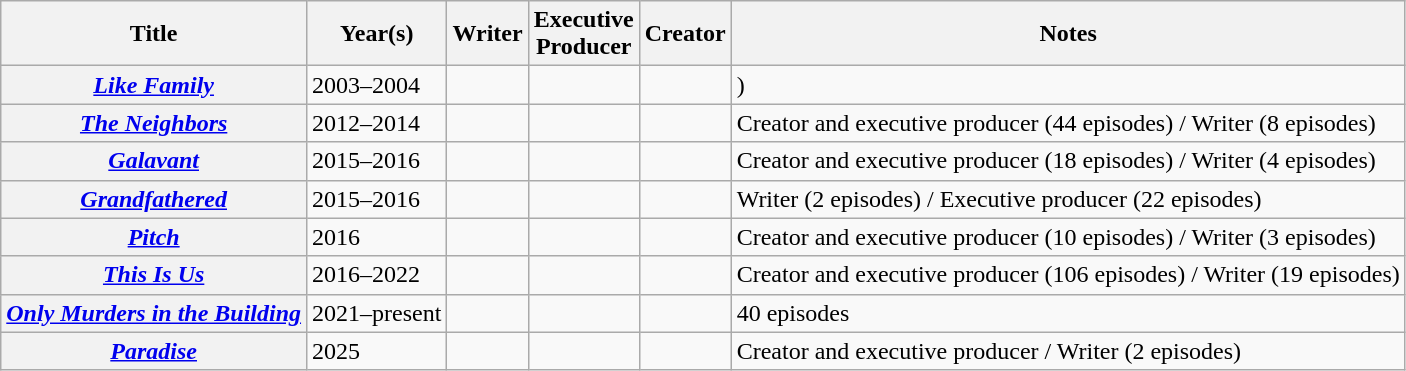<table class="wikitable plainrowheaders">
<tr>
<th>Title</th>
<th>Year(s)</th>
<th>Writer</th>
<th>Executive<br>Producer</th>
<th>Creator</th>
<th>Notes</th>
</tr>
<tr>
<th scope="row"><em><a href='#'>Like Family</a></em></th>
<td>2003–2004</td>
<td></td>
<td></td>
<td></td>
<td>)</td>
</tr>
<tr>
<th scope="row"><em><a href='#'>The Neighbors</a></em></th>
<td>2012–2014</td>
<td></td>
<td></td>
<td></td>
<td>Creator and executive producer (44 episodes) / Writer (8 episodes)</td>
</tr>
<tr>
<th scope="row"><em><a href='#'>Galavant</a></em></th>
<td>2015–2016</td>
<td></td>
<td></td>
<td></td>
<td>Creator and executive producer (18 episodes) / Writer (4 episodes)</td>
</tr>
<tr>
<th scope="row"><em><a href='#'>Grandfathered</a></em></th>
<td>2015–2016</td>
<td></td>
<td></td>
<td></td>
<td>Writer (2 episodes) / Executive producer (22 episodes)</td>
</tr>
<tr>
<th scope="row"><em><a href='#'>Pitch</a></em></th>
<td>2016</td>
<td></td>
<td></td>
<td></td>
<td>Creator and executive producer (10 episodes) / Writer (3 episodes)</td>
</tr>
<tr>
<th scope="row"><em><a href='#'>This Is Us</a></em></th>
<td>2016–2022</td>
<td></td>
<td></td>
<td></td>
<td>Creator and executive producer (106 episodes) / Writer (19 episodes)</td>
</tr>
<tr>
<th scope="row"><em><a href='#'>Only Murders in the Building</a></em></th>
<td>2021–present</td>
<td></td>
<td></td>
<td></td>
<td>40 episodes</td>
</tr>
<tr>
<th scope="row"><em><a href='#'>Paradise</a></em></th>
<td>2025</td>
<td></td>
<td></td>
<td></td>
<td>Creator and executive producer / Writer (2 episodes)</td>
</tr>
</table>
